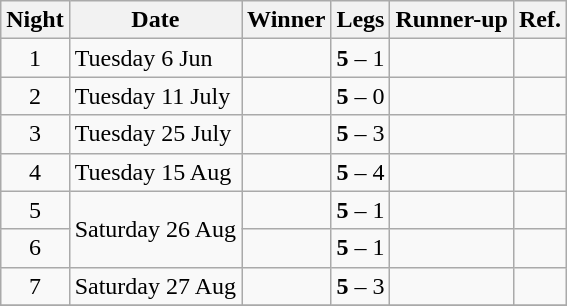<table class="wikitable">
<tr>
<th>Night</th>
<th>Date</th>
<th>Winner</th>
<th>Legs</th>
<th>Runner-up</th>
<th>Ref.</th>
</tr>
<tr>
<td align=center>1</td>
<td rowspan=1>Tuesday 6 Jun</td>
<td align="right"></td>
<td align="center"><strong>5</strong> – 1</td>
<td></td>
<td align="center"></td>
</tr>
<tr>
<td align=center>2</td>
<td rowspan=1>Tuesday 11 July</td>
<td align="right"></td>
<td align="center"><strong>5</strong> – 0</td>
<td></td>
<td align="center"></td>
</tr>
<tr>
<td align=center>3</td>
<td rowspan=1>Tuesday 25 July</td>
<td align="right"></td>
<td align="center"><strong>5</strong> – 3</td>
<td></td>
<td align="center"></td>
</tr>
<tr>
<td align=center>4</td>
<td rowspan=1>Tuesday 15 Aug</td>
<td align="right"></td>
<td align="center"><strong>5</strong> – 4</td>
<td></td>
<td align="center"></td>
</tr>
<tr>
<td align=center>5</td>
<td rowspan=2>Saturday 26 Aug</td>
<td align="right"></td>
<td align="center"><strong>5</strong> – 1</td>
<td></td>
<td align="center"></td>
</tr>
<tr>
<td align=center>6</td>
<td align="right"></td>
<td align="center"><strong>5</strong> – 1</td>
<td></td>
<td align="center"></td>
</tr>
<tr>
<td align=center>7</td>
<td>Saturday 27 Aug</td>
<td align="right"></td>
<td align="center"><strong>5</strong> – 3</td>
<td></td>
<td align="center"></td>
</tr>
<tr>
</tr>
</table>
